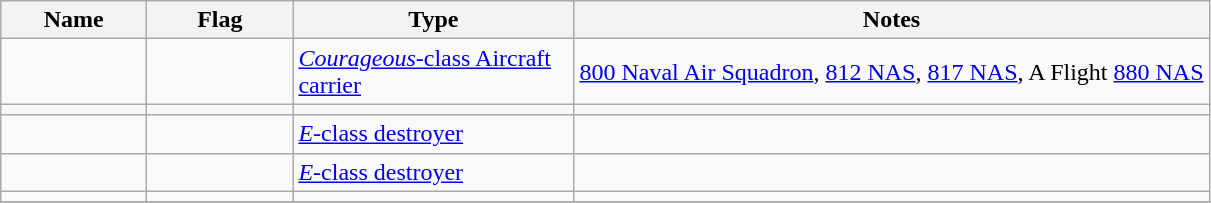<table class="wikitable sortable">
<tr>
<th scope="col" width="90px">Name</th>
<th scope="col" width="90px">Flag</th>
<th scope="col" width="180px">Type</th>
<th>Notes</th>
</tr>
<tr>
<td align="left"></td>
<td align="left"></td>
<td align="left"><a href='#'><em>Courageous</em>-class Aircraft carrier</a></td>
<td align="left"><a href='#'>800 Naval Air Squadron</a>, <a href='#'>812 NAS</a>, <a href='#'>817 NAS</a>, A Flight <a href='#'>880 NAS</a></td>
</tr>
<tr>
<td align="left"></td>
<td align="left"></td>
<td align="left"></td>
<td align="left"></td>
</tr>
<tr>
<td align="left"></td>
<td align="left"></td>
<td align="left"><a href='#'><em>E</em>-class destroyer</a></td>
<td align="left"></td>
</tr>
<tr>
<td align="left"></td>
<td align="left"></td>
<td align="left"><a href='#'><em>E</em>-class destroyer</a></td>
<td align="left"></td>
</tr>
<tr>
<td align="left"></td>
<td align="left"></td>
<td align="left"></td>
<td align="left"></td>
</tr>
<tr>
</tr>
</table>
